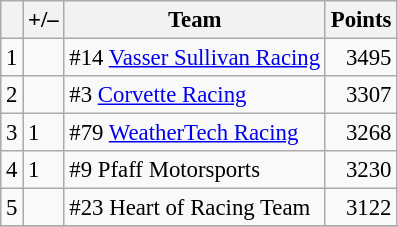<table class="wikitable" style="font-size: 95%;">
<tr>
<th scope="col"></th>
<th scope="col">+/–</th>
<th scope="col">Team</th>
<th scope="col">Points</th>
</tr>
<tr>
<td align=center>1</td>
<td align="left"></td>
<td> #14 <a href='#'>Vasser Sullivan Racing</a></td>
<td align=right>3495</td>
</tr>
<tr>
<td align=center>2</td>
<td align="left"></td>
<td> #3 <a href='#'>Corvette Racing</a></td>
<td align=right>3307</td>
</tr>
<tr>
<td align=center>3</td>
<td align="left"> 1</td>
<td> #79 <a href='#'>WeatherTech Racing</a></td>
<td align=right>3268</td>
</tr>
<tr>
<td align=center>4</td>
<td align="left"> 1</td>
<td> #9 Pfaff Motorsports</td>
<td align=right>3230</td>
</tr>
<tr>
<td align=center>5</td>
<td align="left"></td>
<td> #23 Heart of Racing Team</td>
<td align=right>3122</td>
</tr>
<tr>
</tr>
</table>
